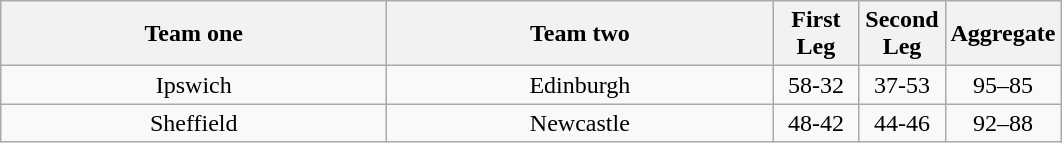<table class="wikitable" style="text-align: center">
<tr>
<th width=250>Team one</th>
<th width=250>Team two</th>
<th width=50>First Leg</th>
<th width=50>Second Leg</th>
<th width=50>Aggregate</th>
</tr>
<tr>
<td>Ipswich</td>
<td>Edinburgh</td>
<td>58-32</td>
<td>37-53</td>
<td>95–85</td>
</tr>
<tr>
<td>Sheffield</td>
<td>Newcastle</td>
<td>48-42</td>
<td>44-46</td>
<td>92–88</td>
</tr>
</table>
